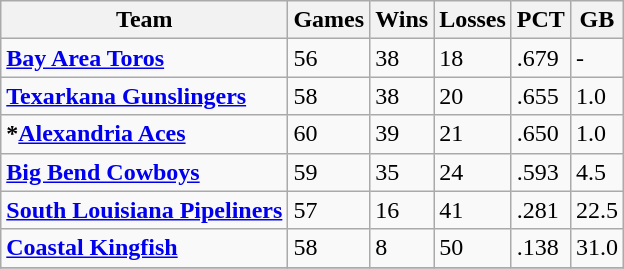<table class="wikitable">
<tr>
<th>Team</th>
<th>Games</th>
<th>Wins</th>
<th>Losses</th>
<th>PCT</th>
<th>GB</th>
</tr>
<tr>
<td><strong><a href='#'>Bay Area Toros</a></strong></td>
<td>56</td>
<td>38</td>
<td>18</td>
<td>.679</td>
<td>-</td>
</tr>
<tr>
<td><strong><a href='#'>Texarkana Gunslingers</a></strong></td>
<td>58</td>
<td>38</td>
<td>20</td>
<td>.655</td>
<td>1.0</td>
</tr>
<tr>
<td><strong>*<a href='#'>Alexandria Aces</a></strong></td>
<td>60</td>
<td>39</td>
<td>21</td>
<td>.650</td>
<td>1.0</td>
</tr>
<tr>
<td><strong><a href='#'>Big Bend Cowboys</a></strong></td>
<td>59</td>
<td>35</td>
<td>24</td>
<td>.593</td>
<td>4.5</td>
</tr>
<tr>
<td><strong><a href='#'>South Louisiana Pipeliners</a></strong></td>
<td>57</td>
<td>16</td>
<td>41</td>
<td>.281</td>
<td>22.5</td>
</tr>
<tr>
<td><strong><a href='#'>Coastal Kingfish</a></strong></td>
<td>58</td>
<td>8</td>
<td>50</td>
<td>.138</td>
<td>31.0</td>
</tr>
<tr>
</tr>
</table>
